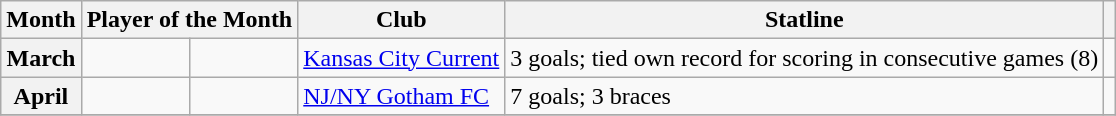<table class="wikitable sortable">
<tr>
<th scope="col">Month</th>
<th colspan=2 scope="col">Player of the Month</th>
<th scope="col">Club</th>
<th scope="col">Statline</th>
<th scope="col"></th>
</tr>
<tr>
<th scope="row">March</th>
<td></td>
<td></td>
<td><a href='#'>Kansas City Current</a></td>
<td>3 goals; tied own record for scoring in consecutive games (8)</td>
<td></td>
</tr>
<tr>
<th scope="row">April</th>
<td></td>
<td></td>
<td><a href='#'>NJ/NY Gotham FC</a></td>
<td>7 goals; 3 braces</td>
<td></td>
</tr>
<tr>
</tr>
</table>
